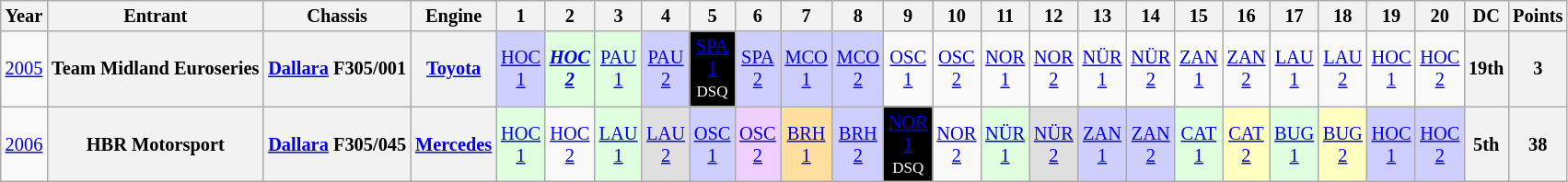<table class="wikitable" style="text-align:center; font-size:85%">
<tr>
<th>Year</th>
<th>Entrant</th>
<th>Chassis</th>
<th>Engine</th>
<th>1</th>
<th>2</th>
<th>3</th>
<th>4</th>
<th>5</th>
<th>6</th>
<th>7</th>
<th>8</th>
<th>9</th>
<th>10</th>
<th>11</th>
<th>12</th>
<th>13</th>
<th>14</th>
<th>15</th>
<th>16</th>
<th>17</th>
<th>18</th>
<th>19</th>
<th>20</th>
<th>DC</th>
<th>Points</th>
</tr>
<tr>
<td><a href='#'>2005</a></td>
<th nowrap>Team Midland Euroseries</th>
<th nowrap><a href='#'>Dallara</a> F305/001</th>
<th><a href='#'>Toyota</a></th>
<td style="background:#CFCFFF;"><a href='#'>HOC<br>1</a><br></td>
<td style="background:#DFFFDF;"><strong><em><a href='#'>HOC<br>2</a></em></strong><br></td>
<td style="background:#DFFFDF;"><a href='#'>PAU<br>1</a><br></td>
<td style="background:#CFCFFF;"><a href='#'>PAU<br>2</a><br></td>
<td style="background:#000000; color:white"><a href='#'><span>SPA<br>1</span></a><br><small>DSQ</small></td>
<td style="background:#CFCFFF;"><a href='#'>SPA<br>2</a><br></td>
<td style="background:#CFCFFF;"><a href='#'>MCO<br>1</a><br></td>
<td style="background:#CFCFFF;"><a href='#'>MCO<br>2</a><br></td>
<td><a href='#'>OSC<br>1</a><br></td>
<td><a href='#'>OSC<br>2</a><br></td>
<td><a href='#'>NOR<br>1</a><br></td>
<td><a href='#'>NOR<br>2</a><br></td>
<td><a href='#'>NÜR<br>1</a><br></td>
<td><a href='#'>NÜR<br>2</a><br></td>
<td><a href='#'>ZAN<br>1</a><br></td>
<td><a href='#'>ZAN<br>2</a><br></td>
<td><a href='#'>LAU<br>1</a><br></td>
<td><a href='#'>LAU<br>2</a><br></td>
<td><a href='#'>HOC<br>1</a><br></td>
<td><a href='#'>HOC<br>2</a><br></td>
<th>19th</th>
<th>3</th>
</tr>
<tr>
<td><a href='#'>2006</a></td>
<th nowrap>HBR Motorsport</th>
<th nowrap><a href='#'>Dallara</a> F305/045</th>
<th><a href='#'>Mercedes</a></th>
<td style="background:#DFFFDF;"><a href='#'>HOC<br>1</a><br></td>
<td><a href='#'>HOC<br>2</a><br></td>
<td style="background:#DFFFDF;"><a href='#'>LAU<br>1</a><br></td>
<td style="background:#DFDFDF;"><a href='#'>LAU<br>2</a><br></td>
<td style="background:#CFCFFF;"><a href='#'>OSC<br>1</a><br></td>
<td style="background:#EFCFFF;"><a href='#'>OSC<br>2</a><br></td>
<td style="background:#FFDF9F;"><a href='#'>BRH<br>1</a><br></td>
<td style="background:#CFCFFF;"><a href='#'>BRH<br>2</a><br></td>
<td style="background:#000000; color:white"><a href='#'><span>NOR<br>1</span></a><br><small><span>DSQ</span></small></td>
<td><a href='#'>NOR<br>2</a><br></td>
<td style="background:#DFFFDF;"><a href='#'>NÜR<br>1</a><br></td>
<td style="background:#DFDFDF;"><a href='#'>NÜR<br>2</a><br></td>
<td style="background:#CFCFFF;"><a href='#'>ZAN<br>1</a><br></td>
<td style="background:#CFCFFF;"><a href='#'>ZAN<br>2</a><br></td>
<td style="background:#DFFFDF;"><a href='#'>CAT<br>1</a><br></td>
<td style="background:#FFFFBF;"><a href='#'>CAT<br>2</a><br></td>
<td style="background:#DFFFDF;"><a href='#'>BUG<br>1</a><br></td>
<td style="background:#FFFFBF;"><a href='#'>BUG<br>2</a><br></td>
<td style="background:#CFCFFF;"><a href='#'>HOC<br>1</a><br></td>
<td style="background:#CFCFFF;"><a href='#'>HOC<br>2</a><br></td>
<th>5th</th>
<th>38</th>
</tr>
</table>
